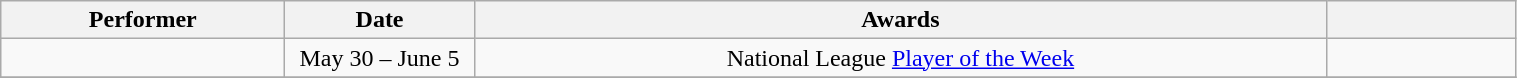<table class="wikitable sortable" style="width:80%;">
<tr align=center>
<th style="width:15%;">Performer</th>
<th style="width:10%;" data-sort-type="date">Date</th>
<th style="width:45%;">Awards</th>
<th style="width:10%;"></th>
</tr>
<tr align=center>
<td></td>
<td>May 30 – June 5</td>
<td>National League <a href='#'>Player of the Week</a></td>
<td></td>
</tr>
<tr>
</tr>
</table>
